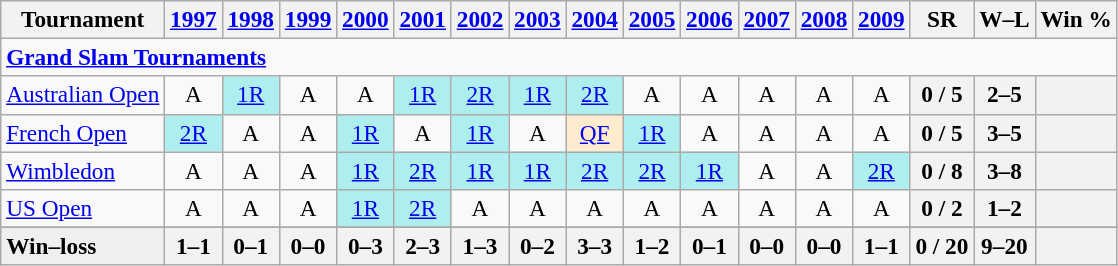<table class=wikitable style=text-align:center;font-size:97%>
<tr>
<th>Tournament</th>
<th><a href='#'>1997</a></th>
<th><a href='#'>1998</a></th>
<th><a href='#'>1999</a></th>
<th><a href='#'>2000</a></th>
<th><a href='#'>2001</a></th>
<th><a href='#'>2002</a></th>
<th><a href='#'>2003</a></th>
<th><a href='#'>2004</a></th>
<th><a href='#'>2005</a></th>
<th><a href='#'>2006</a></th>
<th><a href='#'>2007</a></th>
<th><a href='#'>2008</a></th>
<th><a href='#'>2009</a></th>
<th>SR</th>
<th>W–L</th>
<th>Win %</th>
</tr>
<tr>
<td colspan=25 style=text-align:left><strong><a href='#'>Grand Slam Tournaments</a></strong></td>
</tr>
<tr>
<td align=left><a href='#'>Australian Open</a></td>
<td>A</td>
<td bgcolor=afeeee><a href='#'>1R</a></td>
<td>A</td>
<td>A</td>
<td bgcolor=afeeee><a href='#'>1R</a></td>
<td bgcolor=afeeee><a href='#'>2R</a></td>
<td bgcolor=afeeee><a href='#'>1R</a></td>
<td bgcolor=afeeee><a href='#'>2R</a></td>
<td>A</td>
<td>A</td>
<td>A</td>
<td>A</td>
<td>A</td>
<th>0 / 5</th>
<th>2–5</th>
<th></th>
</tr>
<tr>
<td align=left><a href='#'>French Open</a></td>
<td bgcolor=afeeee><a href='#'>2R</a></td>
<td>A</td>
<td>A</td>
<td bgcolor=afeeee><a href='#'>1R</a></td>
<td>A</td>
<td bgcolor=afeeee><a href='#'>1R</a></td>
<td>A</td>
<td bgcolor=ffebcd><a href='#'>QF</a></td>
<td bgcolor=afeeee><a href='#'>1R</a></td>
<td>A</td>
<td>A</td>
<td>A</td>
<td>A</td>
<th>0 / 5</th>
<th>3–5</th>
<th></th>
</tr>
<tr>
<td align=left><a href='#'>Wimbledon</a></td>
<td>A</td>
<td>A</td>
<td>A</td>
<td bgcolor=afeeee><a href='#'>1R</a></td>
<td bgcolor=afeeee><a href='#'>2R</a></td>
<td bgcolor=afeeee><a href='#'>1R</a></td>
<td bgcolor=afeeee><a href='#'>1R</a></td>
<td bgcolor=afeeee><a href='#'>2R</a></td>
<td bgcolor=afeeee><a href='#'>2R</a></td>
<td bgcolor=afeeee><a href='#'>1R</a></td>
<td>A</td>
<td>A</td>
<td bgcolor=afeeee><a href='#'>2R</a></td>
<th>0 / 8</th>
<th>3–8</th>
<th></th>
</tr>
<tr>
<td align=left><a href='#'>US Open</a></td>
<td>A</td>
<td>A</td>
<td>A</td>
<td bgcolor=afeeee><a href='#'>1R</a></td>
<td bgcolor=afeeee><a href='#'>2R</a></td>
<td>A</td>
<td>A</td>
<td>A</td>
<td>A</td>
<td>A</td>
<td>A</td>
<td>A</td>
<td>A</td>
<th>0 / 2</th>
<th>1–2</th>
<th></th>
</tr>
<tr>
</tr>
<tr style=font-weight:bold;background:#efefef>
<td style=text-align:left>Win–loss</td>
<th>1–1</th>
<th>0–1</th>
<th>0–0</th>
<th>0–3</th>
<th>2–3</th>
<th>1–3</th>
<th>0–2</th>
<th>3–3</th>
<th>1–2</th>
<th>0–1</th>
<th>0–0</th>
<th>0–0</th>
<th>1–1</th>
<th>0 / 20</th>
<th>9–20</th>
<th></th>
</tr>
</table>
